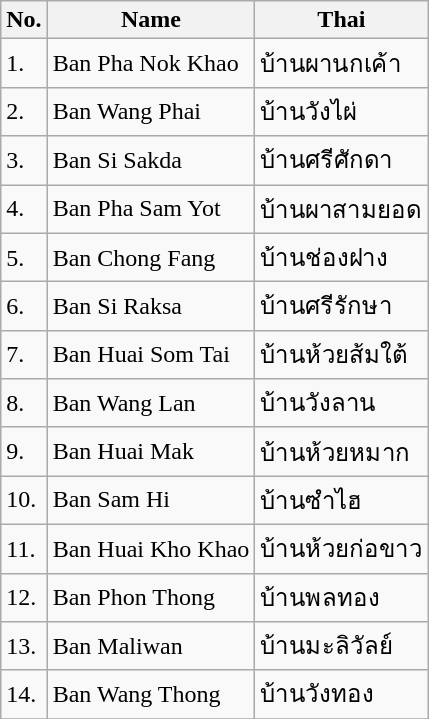<table class="wikitable sortable">
<tr>
<th>No.</th>
<th>Name</th>
<th>Thai</th>
</tr>
<tr>
<td>1.</td>
<td>Ban Pha Nok Khao</td>
<td>บ้านผานกเค้า</td>
</tr>
<tr>
<td>2.</td>
<td>Ban Wang Phai</td>
<td>บ้านวังไผ่</td>
</tr>
<tr>
<td>3.</td>
<td>Ban Si Sakda</td>
<td>บ้านศรีศักดา</td>
</tr>
<tr>
<td>4.</td>
<td>Ban Pha Sam Yot</td>
<td>บ้านผาสามยอด</td>
</tr>
<tr>
<td>5.</td>
<td>Ban Chong Fang</td>
<td>บ้านช่องฝาง</td>
</tr>
<tr>
<td>6.</td>
<td>Ban Si Raksa</td>
<td>บ้านศรีรักษา</td>
</tr>
<tr>
<td>7.</td>
<td>Ban Huai Som Tai</td>
<td>บ้านห้วยส้มใต้</td>
</tr>
<tr>
<td>8.</td>
<td>Ban Wang Lan</td>
<td>บ้านวังลาน</td>
</tr>
<tr>
<td>9.</td>
<td>Ban Huai Mak</td>
<td>บ้านห้วยหมาก</td>
</tr>
<tr>
<td>10.</td>
<td>Ban Sam Hi</td>
<td>บ้านซำไฮ</td>
</tr>
<tr>
<td>11.</td>
<td>Ban Huai Kho Khao</td>
<td>บ้านห้วยก่อขาว</td>
</tr>
<tr>
<td>12.</td>
<td>Ban Phon Thong</td>
<td>บ้านพลทอง</td>
</tr>
<tr>
<td>13.</td>
<td>Ban Maliwan</td>
<td>บ้านมะลิวัลย์</td>
</tr>
<tr>
<td>14.</td>
<td>Ban Wang Thong</td>
<td>บ้านวังทอง</td>
</tr>
<tr>
</tr>
</table>
